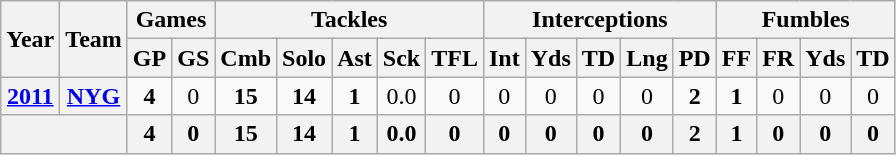<table class="wikitable" style="text-align:center">
<tr>
<th rowspan="2">Year</th>
<th rowspan="2">Team</th>
<th colspan="2">Games</th>
<th colspan="5">Tackles</th>
<th colspan="5">Interceptions</th>
<th colspan="4">Fumbles</th>
</tr>
<tr>
<th>GP</th>
<th>GS</th>
<th>Cmb</th>
<th>Solo</th>
<th>Ast</th>
<th>Sck</th>
<th>TFL</th>
<th>Int</th>
<th>Yds</th>
<th>TD</th>
<th>Lng</th>
<th>PD</th>
<th>FF</th>
<th>FR</th>
<th>Yds</th>
<th>TD</th>
</tr>
<tr>
<th><a href='#'>2011</a></th>
<th><a href='#'>NYG</a></th>
<td><strong>4</strong></td>
<td>0</td>
<td><strong>15</strong></td>
<td><strong>14</strong></td>
<td><strong>1</strong></td>
<td>0.0</td>
<td>0</td>
<td>0</td>
<td>0</td>
<td>0</td>
<td>0</td>
<td><strong>2</strong></td>
<td><strong>1</strong></td>
<td>0</td>
<td>0</td>
<td>0</td>
</tr>
<tr>
<th colspan="2"></th>
<th>4</th>
<th>0</th>
<th>15</th>
<th>14</th>
<th>1</th>
<th>0.0</th>
<th>0</th>
<th>0</th>
<th>0</th>
<th>0</th>
<th>0</th>
<th>2</th>
<th>1</th>
<th>0</th>
<th>0</th>
<th>0</th>
</tr>
</table>
